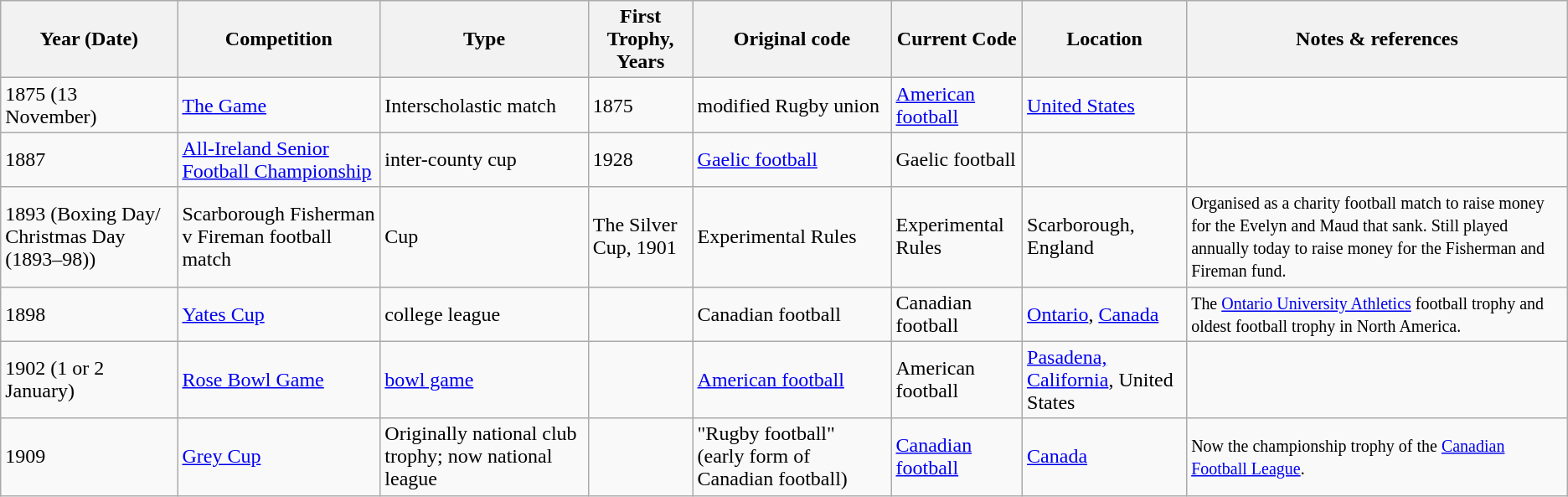<table class="wikitable sortable">
<tr>
<th>Year (Date)</th>
<th>Competition</th>
<th>Type</th>
<th>First Trophy,<br>Years</th>
<th>Original code</th>
<th>Current Code</th>
<th>Location</th>
<th>Notes & references</th>
</tr>
<tr>
<td>1875 (13 November)</td>
<td><a href='#'>The Game</a></td>
<td>Interscholastic match</td>
<td>1875</td>
<td>modified Rugby union</td>
<td><a href='#'>American football</a></td>
<td><a href='#'>United States</a></td>
<td></td>
</tr>
<tr>
<td>1887</td>
<td><a href='#'>All-Ireland Senior Football Championship</a></td>
<td>inter-county cup</td>
<td>1928</td>
<td><a href='#'>Gaelic football</a></td>
<td>Gaelic football</td>
<td></td>
<td></td>
</tr>
<tr>
<td>1893 (Boxing Day/ Christmas Day (1893–98))</td>
<td>Scarborough Fisherman v Fireman football match</td>
<td>Cup</td>
<td>The Silver Cup, 1901</td>
<td>Experimental Rules</td>
<td>Experimental Rules</td>
<td>Scarborough, England</td>
<td><small>Organised as a charity football match to raise money for the Evelyn and Maud that sank. Still played annually today to raise money for the Fisherman and Fireman fund.</small></td>
</tr>
<tr>
<td>1898</td>
<td><a href='#'>Yates Cup</a></td>
<td>college league</td>
<td></td>
<td>Canadian football</td>
<td>Canadian football</td>
<td><a href='#'>Ontario</a>, <a href='#'>Canada</a></td>
<td><small>The <a href='#'>Ontario University Athletics</a> football trophy and oldest football trophy in North America.</small></td>
</tr>
<tr>
<td>1902 (1 or 2 January)</td>
<td><a href='#'>Rose Bowl Game</a></td>
<td><a href='#'>bowl game</a></td>
<td></td>
<td><a href='#'>American football</a></td>
<td>American football</td>
<td><a href='#'>Pasadena, California</a>, United States</td>
<td></td>
</tr>
<tr>
<td>1909</td>
<td><a href='#'>Grey Cup</a></td>
<td>Originally national club trophy; now national league</td>
<td></td>
<td>"Rugby football" (early form of Canadian football)</td>
<td><a href='#'>Canadian football</a></td>
<td><a href='#'>Canada</a></td>
<td><small>Now the championship trophy of the <a href='#'>Canadian Football League</a>.</small></td>
</tr>
</table>
